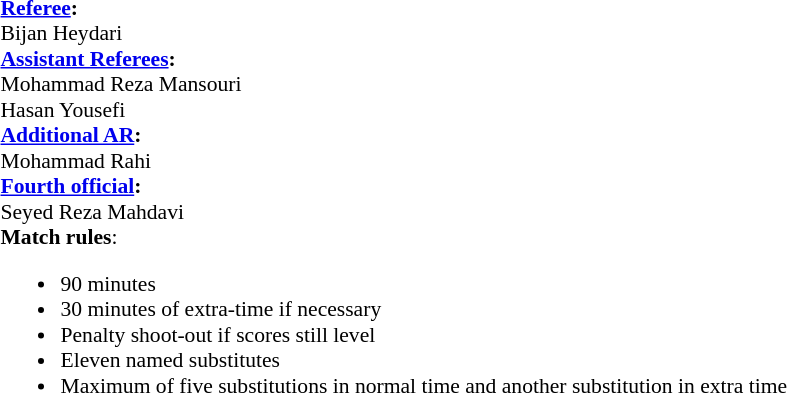<table width=50% style="font-size: 90%">
<tr>
<td><br><strong><a href='#'>Referee</a>:</strong>
<br> Bijan Heydari
<br><strong><a href='#'>Assistant Referees</a>:</strong>
<br> Mohammad Reza Mansouri
<br> Hasan Yousefi
<br><strong><a href='#'> Additional AR</a>:</strong>
<br> Mohammad Rahi
<br><strong><a href='#'>Fourth official</a>:</strong>
<br> Seyed Reza Mahdavi<br>
<strong>Match rules</strong>:<ul><li>90 minutes</li><li>30 minutes of extra-time if necessary</li><li>Penalty shoot-out if scores still level</li><li>Eleven named substitutes</li><li>Maximum of five substitutions in normal time and another substitution in extra time</li></ul></td>
</tr>
</table>
